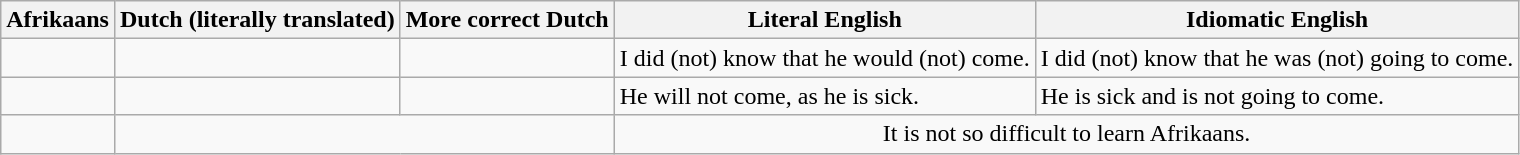<table class="wikitable">
<tr>
<th>Afrikaans</th>
<th>Dutch (literally translated)</th>
<th>More correct Dutch</th>
<th>Literal English</th>
<th>Idiomatic English</th>
</tr>
<tr>
<td></td>
<td></td>
<td></td>
<td>I did (not) know that he would (not) come.</td>
<td>I did (not) know that he was (not) going to come.</td>
</tr>
<tr>
<td></td>
<td></td>
<td></td>
<td>He will not come, as he is sick.</td>
<td>He is sick and is not going to come.</td>
</tr>
<tr>
<td></td>
<td colspan="2" align="center"></td>
<td colspan="2" align="center">It is not so difficult to learn Afrikaans.</td>
</tr>
</table>
